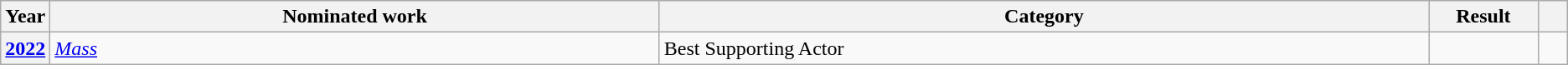<table class=wikitable>
<tr>
<th scope="col" style="width:1em;">Year</th>
<th scope="col" style="width:30em;">Nominated work</th>
<th scope="col" style="width:38em;">Category</th>
<th scope="col" style="width:5em;">Result</th>
<th scope="col" style="width:1em;"></th>
</tr>
<tr>
<th scope="row"><a href='#'>2022</a></th>
<td><em><a href='#'>Mass</a></em></td>
<td>Best Supporting Actor</td>
<td></td>
<td style="text-align:center;"></td>
</tr>
</table>
